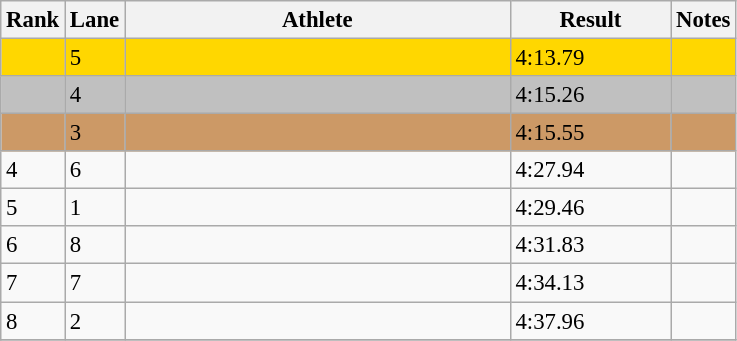<table class="wikitable" style="font-size:95%" style="width:35em;" style="text-align:center">
<tr>
<th>Rank</th>
<th>Lane</th>
<th width=250>Athlete</th>
<th width=100>Result</th>
<th>Notes</th>
</tr>
<tr bgcolor=gold>
<td></td>
<td>5</td>
<td align=left></td>
<td>4:13.79</td>
<td></td>
</tr>
<tr bgcolor=silver>
<td></td>
<td>4</td>
<td align=left></td>
<td>4:15.26</td>
<td></td>
</tr>
<tr bgcolor=cc9966>
<td></td>
<td>3</td>
<td align=left></td>
<td>4:15.55</td>
<td></td>
</tr>
<tr>
<td>4</td>
<td>6</td>
<td align=left></td>
<td>4:27.94</td>
<td></td>
</tr>
<tr>
<td>5</td>
<td>1</td>
<td align=left></td>
<td>4:29.46</td>
<td></td>
</tr>
<tr>
<td>6</td>
<td>8</td>
<td align=left></td>
<td>4:31.83</td>
<td></td>
</tr>
<tr>
<td>7</td>
<td>7</td>
<td align=left></td>
<td>4:34.13</td>
<td></td>
</tr>
<tr>
<td>8</td>
<td>2</td>
<td align=left></td>
<td>4:37.96</td>
<td></td>
</tr>
<tr>
</tr>
</table>
